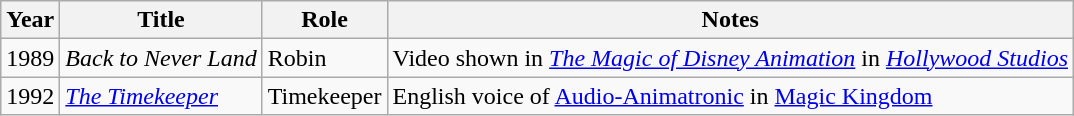<table class="wikitable sortable">
<tr>
<th>Year</th>
<th>Title</th>
<th>Role</th>
<th>Notes</th>
</tr>
<tr>
<td>1989</td>
<td><em>Back to Never Land</em></td>
<td>Robin</td>
<td>Video shown in <em><a href='#'>The Magic of Disney Animation</a></em> in <em><a href='#'>Hollywood Studios</a></em> </td>
</tr>
<tr>
<td>1992</td>
<td><em><a href='#'>The Timekeeper</a></em></td>
<td>Timekeeper</td>
<td>English voice of <a href='#'>Audio-Animatronic</a> in <a href='#'>Magic Kingdom</a></td>
</tr>
</table>
